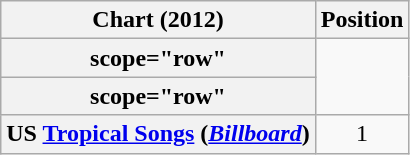<table class="wikitable plainrowheaders sortable" style="text-align:center;">
<tr>
<th scope="col">Chart (2012)</th>
<th scope="col">Position</th>
</tr>
<tr>
<th>scope="row"</th>
</tr>
<tr>
<th>scope="row"</th>
</tr>
<tr>
<th scope="row">US <a href='#'>Tropical Songs</a> (<em><a href='#'>Billboard</a></em>)</th>
<td style="text-align:center;">1</td>
</tr>
</table>
